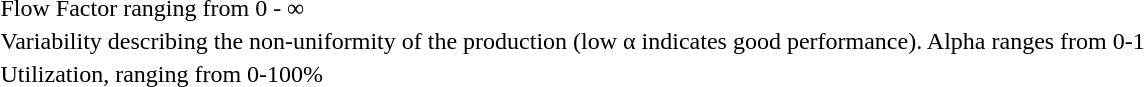<table>
<tr>
<td></td>
<td>Flow Factor ranging from 0 - ∞</td>
</tr>
<tr>
<td></td>
<td>Variability describing the non-uniformity of the production (low α indicates good performance). Alpha ranges from 0-1</td>
</tr>
<tr>
<td></td>
<td>Utilization, ranging from 0-100%</td>
</tr>
</table>
